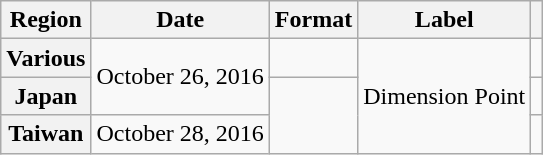<table class="wikitable plainrowheaders">
<tr>
<th scope="col">Region</th>
<th scope="col">Date</th>
<th scope="col">Format</th>
<th scope="col">Label</th>
<th scope="col"></th>
</tr>
<tr>
<th scope="row">Various</th>
<td rowspan="2">October 26, 2016</td>
<td></td>
<td rowspan="3">Dimension Point</td>
<td></td>
</tr>
<tr>
<th scope="row">Japan</th>
<td rowspan="2"></td>
<td></td>
</tr>
<tr>
<th scope="row">Taiwan</th>
<td>October 28, 2016</td>
<td></td>
</tr>
</table>
